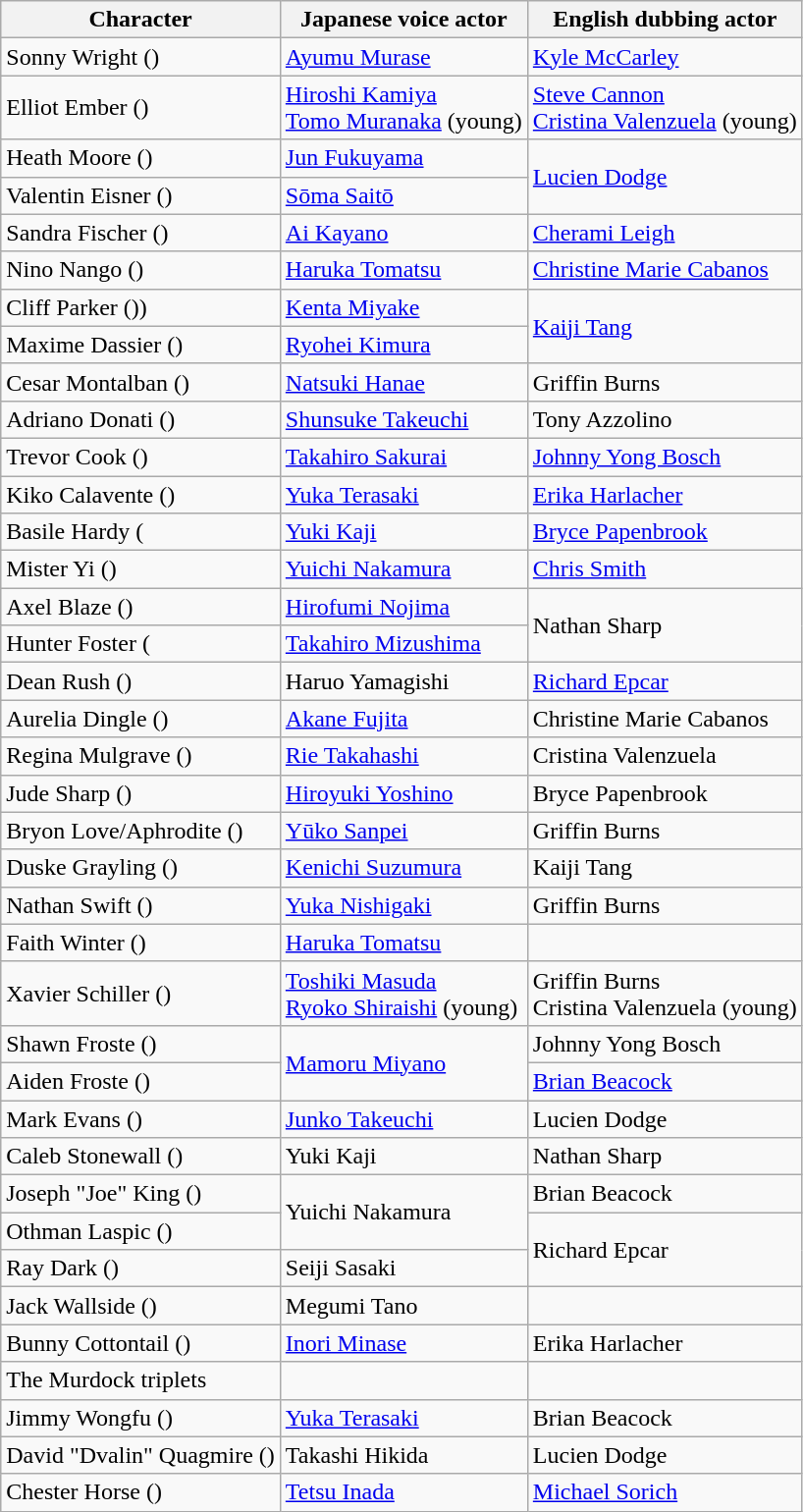<table class="wikitable">
<tr>
<th>Character</th>
<th>Japanese voice actor</th>
<th>English dubbing actor<strong></strong></th>
</tr>
<tr>
<td>Sonny Wright ()</td>
<td><a href='#'>Ayumu Murase</a></td>
<td><a href='#'>Kyle McCarley</a></td>
</tr>
<tr>
<td>Elliot Ember ()</td>
<td><a href='#'>Hiroshi Kamiya</a><br><a href='#'>Tomo Muranaka</a> (young)</td>
<td><a href='#'>Steve Cannon</a><br><a href='#'>Cristina Valenzuela</a> (young)</td>
</tr>
<tr>
<td>Heath Moore ()</td>
<td><a href='#'>Jun Fukuyama</a></td>
<td rowspan="2"><a href='#'>Lucien Dodge</a></td>
</tr>
<tr>
<td>Valentin Eisner ()</td>
<td><a href='#'>Sōma Saitō</a></td>
</tr>
<tr>
<td>Sandra Fischer ()</td>
<td><a href='#'>Ai Kayano</a></td>
<td><a href='#'>Cherami Leigh</a></td>
</tr>
<tr>
<td>Nino Nango ()</td>
<td><a href='#'>Haruka Tomatsu</a></td>
<td><a href='#'>Christine Marie Cabanos</a></td>
</tr>
<tr>
<td>Cliff Parker ())</td>
<td><a href='#'>Kenta Miyake</a></td>
<td rowspan="2"><a href='#'>Kaiji Tang</a></td>
</tr>
<tr>
<td>Maxime Dassier ()</td>
<td><a href='#'>Ryohei Kimura</a></td>
</tr>
<tr>
<td>Cesar Montalban ()</td>
<td><a href='#'>Natsuki Hanae</a></td>
<td>Griffin Burns</td>
</tr>
<tr>
<td>Adriano Donati ()</td>
<td><a href='#'>Shunsuke Takeuchi</a></td>
<td>Tony Azzolino</td>
</tr>
<tr>
<td>Trevor Cook ()</td>
<td><a href='#'>Takahiro Sakurai</a></td>
<td><a href='#'>Johnny Yong Bosch</a></td>
</tr>
<tr>
<td>Kiko Calavente ()</td>
<td><a href='#'>Yuka Terasaki</a></td>
<td><a href='#'>Erika Harlacher</a></td>
</tr>
<tr>
<td>Basile Hardy (</td>
<td><a href='#'>Yuki Kaji</a></td>
<td><a href='#'>Bryce Papenbrook</a></td>
</tr>
<tr>
<td>Mister Yi ()</td>
<td><a href='#'>Yuichi Nakamura</a></td>
<td><a href='#'>Chris Smith</a></td>
</tr>
<tr>
<td>Axel Blaze ()</td>
<td><a href='#'>Hirofumi Nojima</a></td>
<td rowspan="2">Nathan Sharp</td>
</tr>
<tr>
<td>Hunter Foster (</td>
<td><a href='#'>Takahiro Mizushima</a></td>
</tr>
<tr>
<td>Dean Rush ()</td>
<td>Haruo Yamagishi</td>
<td><a href='#'>Richard Epcar</a></td>
</tr>
<tr>
<td>Aurelia Dingle ()</td>
<td><a href='#'>Akane Fujita</a></td>
<td>Christine Marie Cabanos</td>
</tr>
<tr>
<td>Regina Mulgrave ()</td>
<td><a href='#'>Rie Takahashi</a></td>
<td>Cristina Valenzuela</td>
</tr>
<tr>
<td>Jude Sharp ()</td>
<td><a href='#'>Hiroyuki Yoshino</a></td>
<td>Bryce Papenbrook</td>
</tr>
<tr>
<td>Bryon Love/Aphrodite ()</td>
<td><a href='#'>Yūko Sanpei</a></td>
<td>Griffin Burns</td>
</tr>
<tr>
<td>Duske Grayling ()</td>
<td><a href='#'>Kenichi Suzumura</a></td>
<td>Kaiji Tang</td>
</tr>
<tr>
<td>Nathan Swift ()</td>
<td><a href='#'>Yuka Nishigaki</a></td>
<td>Griffin Burns</td>
</tr>
<tr>
<td>Faith Winter ()</td>
<td><a href='#'>Haruka Tomatsu</a></td>
<td></td>
</tr>
<tr>
<td>Xavier Schiller ()</td>
<td><a href='#'>Toshiki Masuda</a><br><a href='#'>Ryoko Shiraishi</a> (young)</td>
<td>Griffin Burns<br>Cristina Valenzuela (young)</td>
</tr>
<tr>
<td>Shawn Froste ()</td>
<td rowspan="2"><a href='#'>Mamoru Miyano</a></td>
<td>Johnny Yong Bosch</td>
</tr>
<tr>
<td>Aiden Froste ()</td>
<td><a href='#'>Brian Beacock</a></td>
</tr>
<tr>
<td>Mark Evans ()</td>
<td><a href='#'>Junko Takeuchi</a></td>
<td>Lucien Dodge</td>
</tr>
<tr>
<td>Caleb Stonewall ()</td>
<td>Yuki Kaji</td>
<td>Nathan Sharp</td>
</tr>
<tr>
<td>Joseph "Joe" King ()</td>
<td rowspan="2">Yuichi Nakamura</td>
<td>Brian Beacock</td>
</tr>
<tr>
<td>Othman Laspic ()</td>
<td rowspan="2">Richard Epcar</td>
</tr>
<tr>
<td>Ray Dark ()</td>
<td>Seiji Sasaki</td>
</tr>
<tr>
<td>Jack Wallside ()</td>
<td>Megumi Tano</td>
<td></td>
</tr>
<tr>
<td>Bunny Cottontail ()</td>
<td><a href='#'>Inori Minase</a></td>
<td>Erika Harlacher</td>
</tr>
<tr>
<td>The Murdock triplets</td>
<td></td>
<td></td>
</tr>
<tr>
<td>Jimmy Wongfu ()</td>
<td><a href='#'>Yuka Terasaki</a></td>
<td>Brian Beacock</td>
</tr>
<tr>
<td>David "Dvalin" Quagmire ()</td>
<td>Takashi Hikida</td>
<td>Lucien Dodge</td>
</tr>
<tr>
<td>Chester Horse ()</td>
<td><a href='#'>Tetsu Inada</a></td>
<td><a href='#'>Michael Sorich</a></td>
</tr>
</table>
